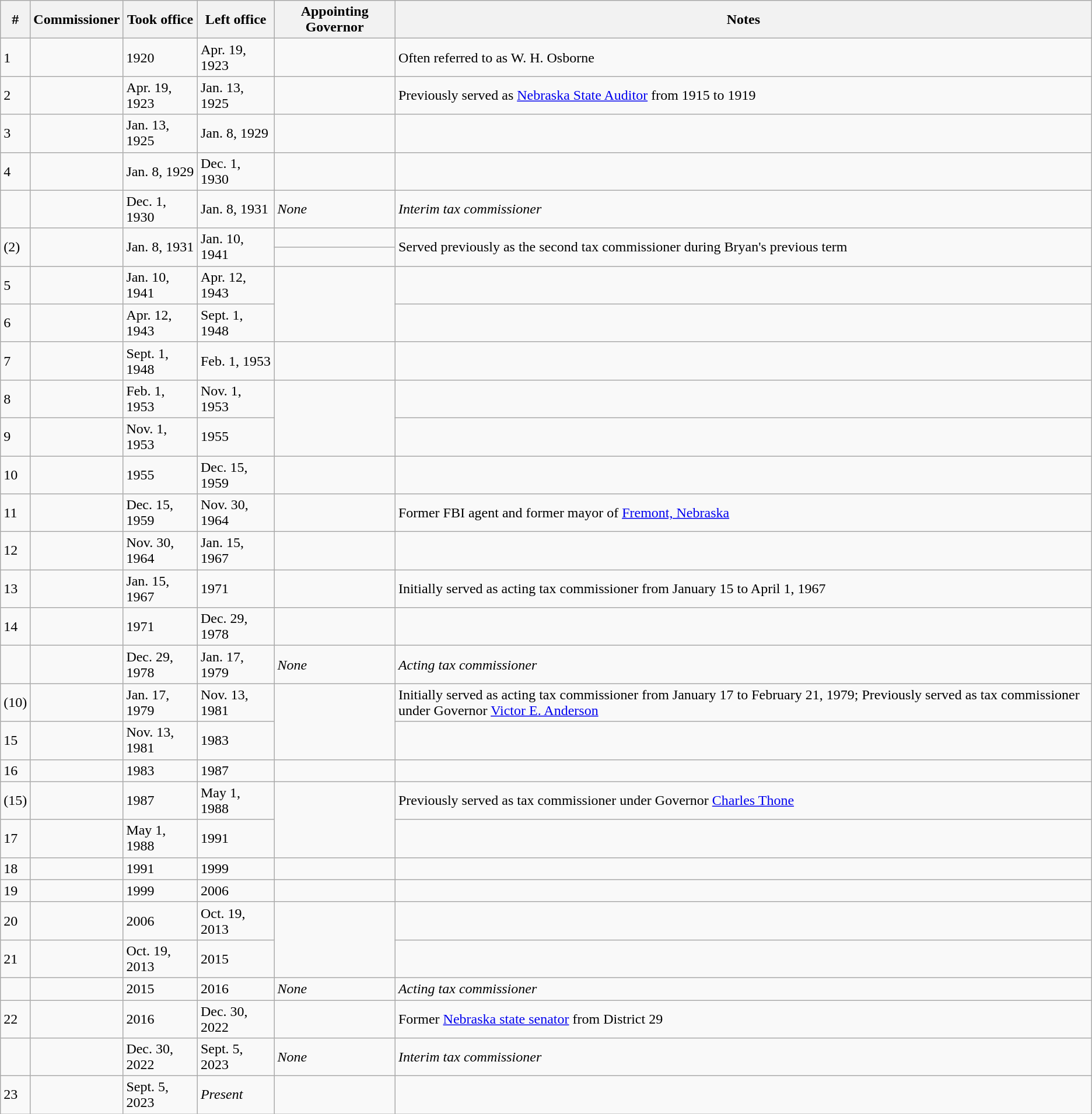<table class="wikitable sortable">
<tr>
<th>#</th>
<th>Commissioner</th>
<th>Took office</th>
<th>Left office</th>
<th>Appointing Governor</th>
<th>Notes</th>
</tr>
<tr>
<td>1</td>
<td></td>
<td>1920</td>
<td>Apr. 19, 1923</td>
<td></td>
<td>Often referred to as W. H. Osborne</td>
</tr>
<tr>
<td>2</td>
<td></td>
<td>Apr. 19, 1923</td>
<td>Jan. 13, 1925</td>
<td></td>
<td>Previously served as <a href='#'>Nebraska State Auditor</a> from 1915 to 1919</td>
</tr>
<tr>
<td>3</td>
<td></td>
<td>Jan. 13, 1925</td>
<td>Jan. 8, 1929</td>
<td></td>
<td></td>
</tr>
<tr>
<td>4</td>
<td></td>
<td>Jan. 8, 1929</td>
<td>Dec. 1, 1930</td>
<td></td>
<td></td>
</tr>
<tr>
<td></td>
<td><em></em></td>
<td>Dec. 1, 1930</td>
<td>Jan. 8, 1931</td>
<td><em>None</em></td>
<td><em>Interim tax commissioner</em></td>
</tr>
<tr>
<td rowspan=2>(2)</td>
<td align="left" rowspan=2></td>
<td rowspan=2>Jan. 8, 1931</td>
<td rowspan=2>Jan. 10, 1941</td>
<td></td>
<td rowspan=2>Served previously as the second tax commissioner during Bryan's previous term</td>
</tr>
<tr>
<td></td>
</tr>
<tr>
<td>5</td>
<td></td>
<td>Jan. 10, 1941</td>
<td>Apr. 12, 1943</td>
<td rowspan=2></td>
<td></td>
</tr>
<tr>
<td>6</td>
<td></td>
<td>Apr. 12, 1943</td>
<td>Sept. 1, 1948</td>
<td></td>
</tr>
<tr>
<td>7</td>
<td></td>
<td>Sept. 1, 1948</td>
<td>Feb. 1, 1953</td>
<td></td>
<td></td>
</tr>
<tr>
<td>8</td>
<td></td>
<td>Feb. 1, 1953</td>
<td>Nov. 1, 1953</td>
<td rowspan=2></td>
<td></td>
</tr>
<tr>
<td>9</td>
<td></td>
<td>Nov. 1, 1953</td>
<td>1955</td>
<td></td>
</tr>
<tr>
<td>10</td>
<td></td>
<td>1955</td>
<td>Dec. 15, 1959</td>
<td></td>
<td></td>
</tr>
<tr>
<td>11</td>
<td></td>
<td>Dec. 15, 1959</td>
<td>Nov. 30, 1964</td>
<td></td>
<td>Former FBI agent and former mayor of <a href='#'>Fremont, Nebraska</a></td>
</tr>
<tr>
<td>12</td>
<td></td>
<td>Nov. 30, 1964</td>
<td>Jan. 15, 1967</td>
<td></td>
<td></td>
</tr>
<tr>
<td>13</td>
<td></td>
<td>Jan. 15, 1967</td>
<td>1971</td>
<td></td>
<td>Initially served as acting tax commissioner from January 15 to April 1, 1967</td>
</tr>
<tr>
<td>14</td>
<td></td>
<td>1971</td>
<td>Dec. 29, 1978</td>
<td></td>
<td></td>
</tr>
<tr>
<td></td>
<td><em></em></td>
<td>Dec. 29, 1978</td>
<td>Jan. 17, 1979</td>
<td><em>None</em></td>
<td><em>Acting tax commissioner</em></td>
</tr>
<tr>
<td>(10)</td>
<td></td>
<td>Jan. 17, 1979</td>
<td>Nov. 13, 1981</td>
<td rowspan=2></td>
<td>Initially served as acting tax commissioner from January 17 to February 21, 1979; Previously served as tax commissioner under Governor <a href='#'>Victor E. Anderson</a></td>
</tr>
<tr>
<td>15</td>
<td></td>
<td>Nov. 13, 1981</td>
<td>1983</td>
<td></td>
</tr>
<tr>
<td>16</td>
<td></td>
<td>1983</td>
<td>1987</td>
<td></td>
<td></td>
</tr>
<tr>
<td>(15)</td>
<td></td>
<td>1987</td>
<td>May 1, 1988</td>
<td rowspan=2></td>
<td>Previously served as tax commissioner under Governor <a href='#'>Charles Thone</a></td>
</tr>
<tr>
<td>17</td>
<td></td>
<td>May 1, 1988</td>
<td>1991</td>
<td></td>
</tr>
<tr>
<td>18</td>
<td></td>
<td>1991</td>
<td>1999</td>
<td></td>
<td></td>
</tr>
<tr>
<td>19</td>
<td></td>
<td>1999</td>
<td>2006</td>
<td></td>
<td></td>
</tr>
<tr>
<td>20</td>
<td></td>
<td>2006</td>
<td>Oct. 19, 2013</td>
<td rowspan=2></td>
<td></td>
</tr>
<tr>
<td>21</td>
<td></td>
<td>Oct. 19, 2013</td>
<td>2015</td>
<td></td>
</tr>
<tr>
<td></td>
<td><em></em></td>
<td>2015</td>
<td>2016</td>
<td><em>None</em></td>
<td><em>Acting tax commissioner</em></td>
</tr>
<tr>
<td>22</td>
<td></td>
<td>2016</td>
<td>Dec. 30, 2022</td>
<td></td>
<td>Former <a href='#'>Nebraska state senator</a> from District 29</td>
</tr>
<tr>
<td></td>
<td><em></em></td>
<td>Dec. 30, 2022</td>
<td>Sept. 5, 2023</td>
<td><em>None</em></td>
<td><em>Interim tax commissioner</em></td>
</tr>
<tr>
<td>23</td>
<td></td>
<td>Sept. 5, 2023</td>
<td><em>Present</em></td>
<td></td>
<td></td>
</tr>
</table>
